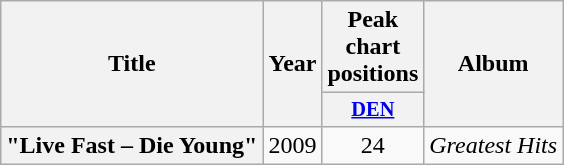<table class="wikitable plainrowheaders" style="text-align:center;" border="1">
<tr>
<th scope="col" rowspan="2">Title</th>
<th scope="col" rowspan="2">Year</th>
<th scope="col" colspan="1">Peak chart positions</th>
<th scope="col" rowspan="2">Album</th>
</tr>
<tr>
<th scope="col" style="width:3em;font-size:85%"><a href='#'>DEN</a><br></th>
</tr>
<tr>
<th scope="row">"Live Fast – Die Young"</th>
<td>2009</td>
<td>24</td>
<td><em>Greatest Hits</em></td>
</tr>
</table>
